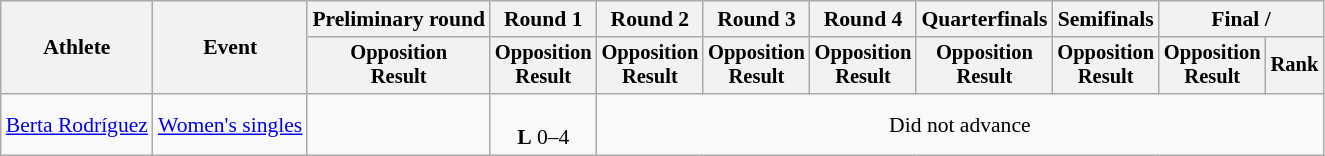<table class="wikitable" style="font-size:90%">
<tr>
<th rowspan="2">Athlete</th>
<th rowspan="2">Event</th>
<th>Preliminary round</th>
<th>Round 1</th>
<th>Round 2</th>
<th>Round 3</th>
<th>Round 4</th>
<th>Quarterfinals</th>
<th>Semifinals</th>
<th colspan=2>Final / </th>
</tr>
<tr style="font-size:95%">
<th>Opposition<br>Result</th>
<th>Opposition<br>Result</th>
<th>Opposition<br>Result</th>
<th>Opposition<br>Result</th>
<th>Opposition<br>Result</th>
<th>Opposition<br>Result</th>
<th>Opposition<br>Result</th>
<th>Opposition<br>Result</th>
<th>Rank</th>
</tr>
<tr align=center>
<td align=left><a href='#'>Berta Rodríguez</a></td>
<td align=left><a href='#'>Women's singles</a></td>
<td></td>
<td><br><strong>L</strong> 0–4</td>
<td colspan=7>Did not advance</td>
</tr>
</table>
